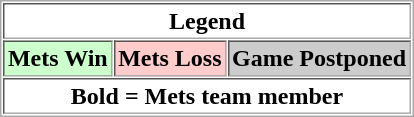<table align="center" border="1" cellpadding="2" cellspacing="1" style="border:1px solid #aaa">
<tr>
<th colspan=3>Legend</th>
</tr>
<tr>
<th bgcolor="ccffcc">Mets Win</th>
<th bgcolor="ffcccc">Mets Loss</th>
<th bgcolor="cccccc">Game Postponed</th>
</tr>
<tr>
<th colspan=3>Bold = Mets team member</th>
</tr>
</table>
